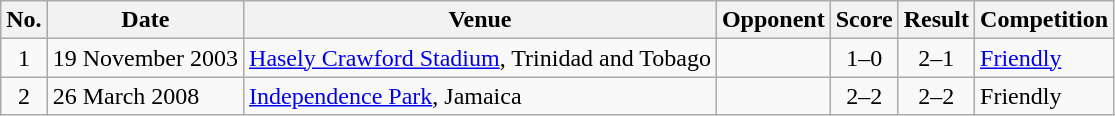<table class="wikitable sortable">
<tr>
<th scope="col">No.</th>
<th scope="col">Date</th>
<th scope="col">Venue</th>
<th scope="col">Opponent</th>
<th scope="col">Score</th>
<th scope="col">Result</th>
<th scope="col">Competition</th>
</tr>
<tr>
<td align="center">1</td>
<td>19 November 2003</td>
<td><a href='#'>Hasely Crawford Stadium</a>, Trinidad and Tobago</td>
<td></td>
<td align="center">1–0</td>
<td align="center">2–1</td>
<td><a href='#'>Friendly</a></td>
</tr>
<tr>
<td align="center">2</td>
<td>26 March 2008</td>
<td><a href='#'>Independence Park</a>, Jamaica</td>
<td></td>
<td align="center">2–2</td>
<td align="center">2–2</td>
<td>Friendly</td>
</tr>
</table>
